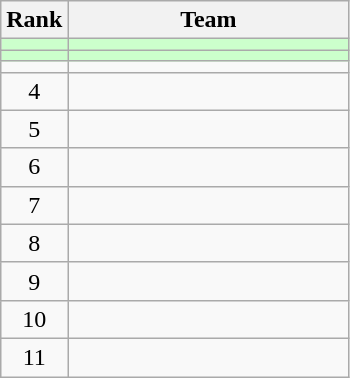<table class=wikitable style="text-align:center;">
<tr>
<th>Rank</th>
<th width=180>Team</th>
</tr>
<tr bgcolor=#CCFFCC>
<td></td>
<td align=left></td>
</tr>
<tr bgcolor=#CCFFCC>
<td></td>
<td align=left></td>
</tr>
<tr>
<td></td>
<td align=left></td>
</tr>
<tr>
<td>4</td>
<td align=left></td>
</tr>
<tr>
<td>5</td>
<td align=left></td>
</tr>
<tr>
<td>6</td>
<td align=left></td>
</tr>
<tr>
<td>7</td>
<td align=left></td>
</tr>
<tr>
<td>8</td>
<td align=left></td>
</tr>
<tr>
<td>9</td>
<td align=left></td>
</tr>
<tr>
<td>10</td>
<td align=left></td>
</tr>
<tr>
<td>11</td>
<td align=left></td>
</tr>
</table>
